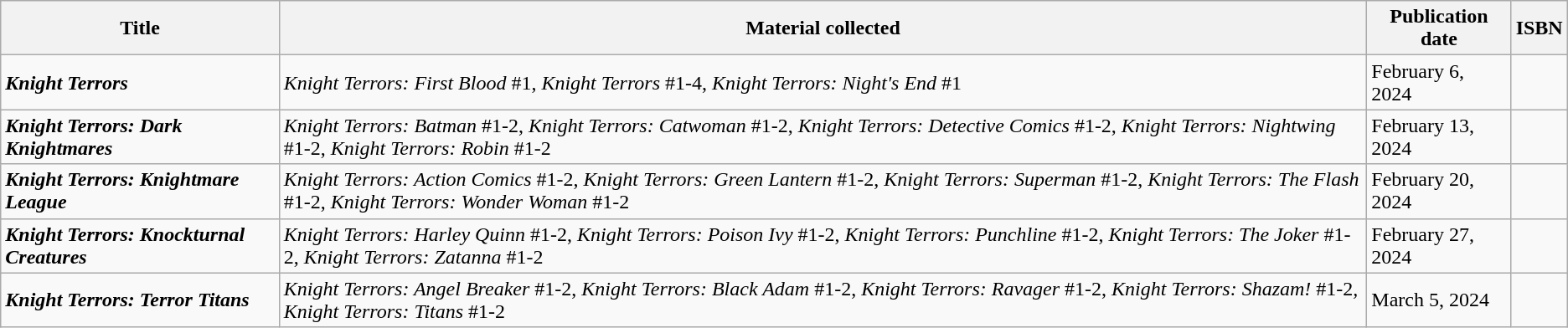<table class="wikitable">
<tr>
<th>Title</th>
<th>Material collected</th>
<th>Publication date</th>
<th>ISBN</th>
</tr>
<tr>
<td><strong><em>Knight Terrors</em></strong></td>
<td><em>Knight Terrors: First Blood</em> #1, <em>Knight Terrors</em> #1-4, <em>Knight Terrors: Night's End</em> #1</td>
<td>February 6, 2024</td>
<td></td>
</tr>
<tr>
<td><strong><em>Knight Terrors: Dark Knightmares</em></strong></td>
<td><em>Knight Terrors: Batman</em> #1-2, <em>Knight Terrors: Catwoman</em> #1-2, <em>Knight Terrors: Detective Comics</em> #1-2, <em>Knight Terrors: Nightwing</em> #1-2, <em>Knight Terrors: Robin</em> #1-2</td>
<td>February 13, 2024</td>
<td></td>
</tr>
<tr>
<td><strong><em>Knight Terrors: Knightmare League</em></strong></td>
<td><em>Knight Terrors: Action Comics</em> #1-2, <em>Knight Terrors: Green Lantern</em> #1-2, <em>Knight Terrors: Superman</em> #1-2, <em>Knight Terrors: The Flash</em> #1-2, <em>Knight Terrors: Wonder Woman</em> #1-2</td>
<td>February 20, 2024</td>
<td></td>
</tr>
<tr>
<td><strong><em>Knight Terrors: Knockturnal Creatures</em></strong></td>
<td><em>Knight Terrors: Harley Quinn</em> #1-2, <em>Knight Terrors: Poison Ivy</em> #1-2, <em>Knight Terrors: Punchline</em> #1-2, <em>Knight Terrors: The Joker</em> #1-2, <em>Knight Terrors: Zatanna</em> #1-2</td>
<td>February 27, 2024</td>
<td></td>
</tr>
<tr>
<td><strong><em>Knight Terrors: Terror Titans</em></strong></td>
<td><em>Knight Terrors: Angel Breaker</em> #1-2, <em>Knight Terrors: Black Adam</em> #1-2, <em>Knight Terrors: Ravager</em> #1-2, <em>Knight Terrors: Shazam!</em> #1-2<em>, Knight Terrors: Titans</em> #1-2</td>
<td>March 5, 2024</td>
<td></td>
</tr>
</table>
